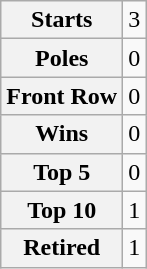<table class="wikitable" style="text-align:center">
<tr>
<th>Starts</th>
<td>3</td>
</tr>
<tr>
<th>Poles</th>
<td>0</td>
</tr>
<tr>
<th>Front Row</th>
<td>0</td>
</tr>
<tr>
<th>Wins</th>
<td>0</td>
</tr>
<tr>
<th>Top 5</th>
<td>0</td>
</tr>
<tr>
<th>Top 10</th>
<td>1</td>
</tr>
<tr>
<th>Retired</th>
<td>1</td>
</tr>
</table>
